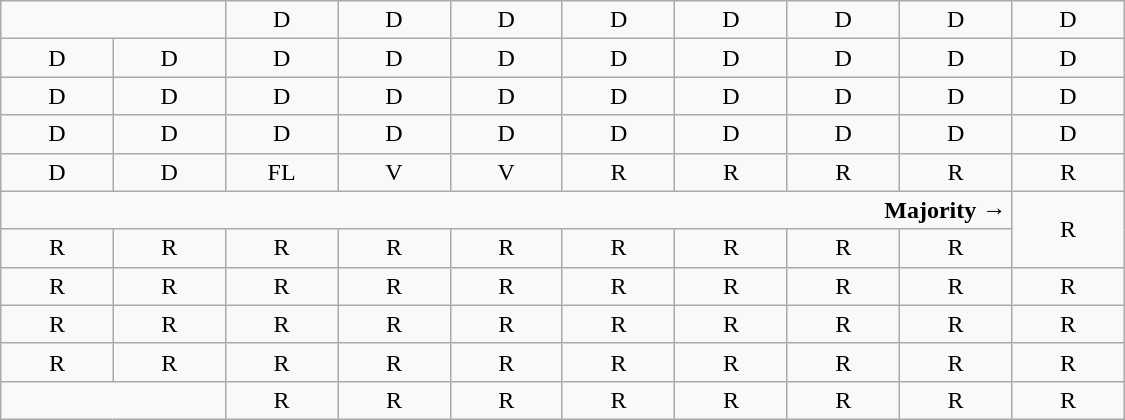<table class="wikitable" style="text-align:center" width=750px>
<tr>
<td colspan=2> </td>
<td>D</td>
<td>D</td>
<td>D</td>
<td>D</td>
<td>D</td>
<td>D</td>
<td>D</td>
<td>D</td>
</tr>
<tr>
<td width=10%  >D</td>
<td width=10%  >D</td>
<td width=10%  >D</td>
<td width=10%  >D</td>
<td width=10%  >D</td>
<td width=10%  >D</td>
<td width=10%  >D</td>
<td width=10%  >D</td>
<td width=10%  >D</td>
<td width=10%  >D</td>
</tr>
<tr>
<td>D</td>
<td>D</td>
<td>D</td>
<td>D</td>
<td>D</td>
<td>D</td>
<td>D</td>
<td>D</td>
<td>D</td>
<td>D<br></td>
</tr>
<tr>
<td>D<br></td>
<td>D<br></td>
<td>D<br></td>
<td>D<br></td>
<td>D<br></td>
<td>D<br></td>
<td>D<br></td>
<td>D<br></td>
<td>D<br></td>
<td>D<br></td>
</tr>
<tr>
<td>D<br></td>
<td>D<br></td>
<td>FL<br></td>
<td>V</td>
<td>V</td>
<td>R<br></td>
<td>R<br></td>
<td>R<br></td>
<td>R<br></td>
<td>R<br></td>
</tr>
<tr>
<td colspan=9 align=right><strong>Majority →</strong></td>
<td rowspan=2 >R<br></td>
</tr>
<tr>
<td>R<br></td>
<td>R<br></td>
<td>R<br></td>
<td>R<br></td>
<td>R<br></td>
<td>R<br></td>
<td>R<br></td>
<td>R<br></td>
<td>R<br></td>
</tr>
<tr>
<td>R<br></td>
<td>R<br></td>
<td>R<br></td>
<td>R</td>
<td>R</td>
<td>R</td>
<td>R</td>
<td>R</td>
<td>R</td>
<td>R</td>
</tr>
<tr>
<td>R</td>
<td>R</td>
<td>R</td>
<td>R</td>
<td>R</td>
<td>R</td>
<td>R</td>
<td>R</td>
<td>R</td>
<td>R</td>
</tr>
<tr>
<td>R</td>
<td>R</td>
<td>R</td>
<td>R</td>
<td>R</td>
<td>R</td>
<td>R</td>
<td>R</td>
<td>R</td>
<td>R</td>
</tr>
<tr>
<td colspan=2> </td>
<td>R</td>
<td>R</td>
<td>R</td>
<td>R</td>
<td>R</td>
<td>R</td>
<td>R</td>
<td>R</td>
</tr>
</table>
